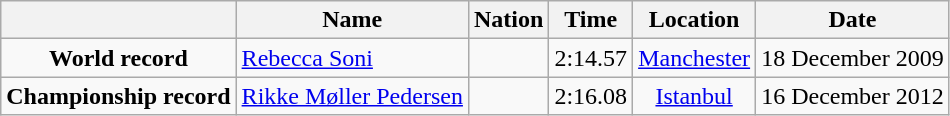<table class=wikitable style=text-align:center>
<tr>
<th></th>
<th>Name</th>
<th>Nation</th>
<th>Time</th>
<th>Location</th>
<th>Date</th>
</tr>
<tr>
<td><strong>World record</strong></td>
<td align=left><a href='#'>Rebecca Soni</a></td>
<td align=left></td>
<td align=left>2:14.57</td>
<td><a href='#'>Manchester</a></td>
<td>18 December 2009</td>
</tr>
<tr>
<td><strong>Championship record</strong></td>
<td align=left><a href='#'>Rikke Møller Pedersen</a></td>
<td align=left></td>
<td align=left>2:16.08</td>
<td><a href='#'>Istanbul</a></td>
<td>16 December 2012</td>
</tr>
</table>
